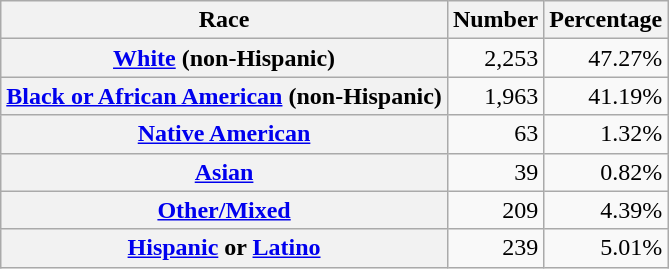<table class="wikitable" style="text-align:right">
<tr>
<th scope="col">Race</th>
<th scope="col">Number</th>
<th scope="col">Percentage</th>
</tr>
<tr>
<th scope="row"><a href='#'>White</a> (non-Hispanic)</th>
<td>2,253</td>
<td>47.27%</td>
</tr>
<tr>
<th scope="row"><a href='#'>Black or African American</a> (non-Hispanic)</th>
<td>1,963</td>
<td>41.19%</td>
</tr>
<tr>
<th scope="row"><a href='#'>Native American</a></th>
<td>63</td>
<td>1.32%</td>
</tr>
<tr>
<th scope="row"><a href='#'>Asian</a></th>
<td>39</td>
<td>0.82%</td>
</tr>
<tr>
<th scope="row"><a href='#'>Other/Mixed</a></th>
<td>209</td>
<td>4.39%</td>
</tr>
<tr>
<th scope="row"><a href='#'>Hispanic</a> or <a href='#'>Latino</a></th>
<td>239</td>
<td>5.01%</td>
</tr>
</table>
